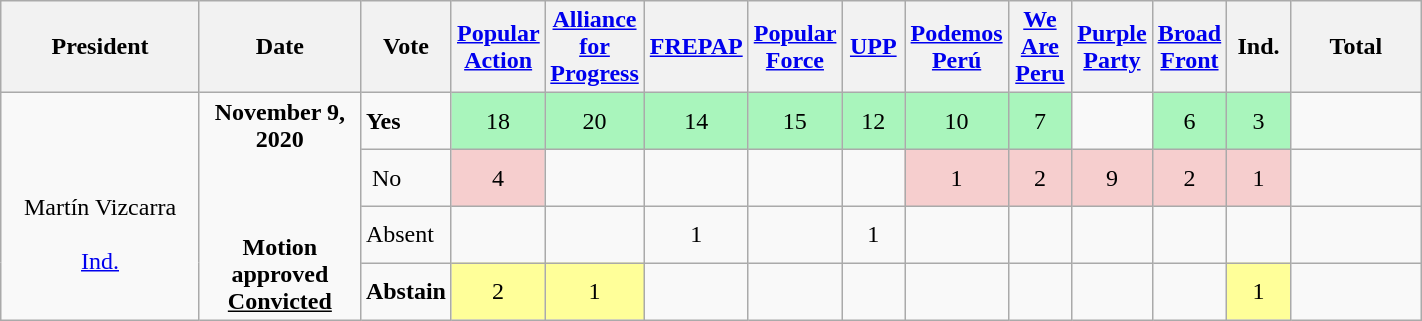<table class="wikitable" style="text-align:center; font-size:100%;">
<tr>
<th style="width:125px;">President</th>
<th style="width:100px;">Date</th>
<th style="width:50px;">Vote</th>
<th style="width:35px;"><a href='#'>Popular Action</a></th>
<th style="width:35px;"><a href='#'>Alliance for Progress</a></th>
<th style="width:35px;"><a href='#'>FREPAP</a></th>
<th style="width:35px;"><a href='#'>Popular Force</a></th>
<th style="width:35px;"><a href='#'>UPP</a></th>
<th style="width:35px;"><a href='#'>Podemos Perú</a></th>
<th style="width:35px;"><a href='#'>We Are Peru</a></th>
<th style="width:35px;"><a href='#'>Purple Party</a></th>
<th style="width:35px;"><a href='#'>Broad Front</a></th>
<th style="width:35px;">Ind.</th>
<th style="width:80px;">Total</th>
</tr>
<tr>
<td rowspan="4"><br><br>Martín Vizcarra<br><br><a href='#'>Ind.</a></td>
<td rowspan="4"><strong>November 9, 2020</strong> <br><br><small></small><br><br><strong>Motion approved</strong><br><strong><u>Convicted</u></strong></td>
<td align="left"> <strong>Yes</strong></td>
<td style="background:#A9F5BC">18</td>
<td style="background:#A9F5BC">20</td>
<td style="background:#A9F5BC">14</td>
<td style="background:#A9F5BC">15</td>
<td style="background:#A9F5BC">12</td>
<td style="background:#A9F5BC">10</td>
<td style="background:#A9F5BC">7</td>
<td></td>
<td style="background:#A9F5BC">6</td>
<td style="background:#A9F5BC">3</td>
<td></td>
</tr>
<tr>
<td align="left"> <span>No</span></td>
<td style="background:#F6CECE">4</td>
<td></td>
<td></td>
<td></td>
<td></td>
<td style="background:#F6CECE">1</td>
<td style="background:#F6CECE">2</td>
<td style="background:#F6CECE">9</td>
<td style="background:#F6CECE">2</td>
<td style="background:#F6CECE">1</td>
<td></td>
</tr>
<tr>
<td align="left">Absent</td>
<td></td>
<td></td>
<td>1</td>
<td></td>
<td>1</td>
<td></td>
<td></td>
<td></td>
<td></td>
<td></td>
<td></td>
</tr>
<tr>
<td align="left"><strong>Abstain</strong></td>
<td style="background:#FFFF99">2</td>
<td style="background:#FFFF99">1</td>
<td></td>
<td></td>
<td></td>
<td></td>
<td></td>
<td></td>
<td></td>
<td style="background:#FFFF99">1</td>
<td></td>
</tr>
</table>
